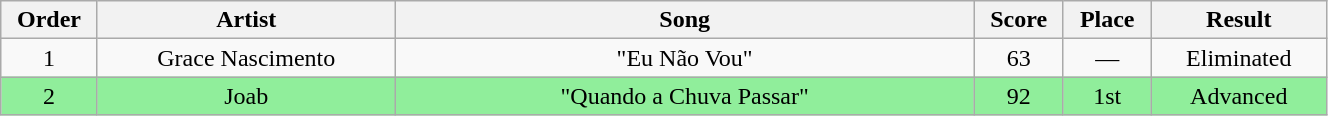<table class="wikitable" style="text-align:center; width:70%;">
<tr>
<th scope="col" width="05%">Order</th>
<th scope="col" width="17%">Artist</th>
<th scope="col" width="33%">Song</th>
<th scope="col" width="05%">Score</th>
<th scope="col" width="05%">Place</th>
<th scope="col" width="10%">Result</th>
</tr>
<tr>
<td>1</td>
<td>Grace Nascimento</td>
<td>"Eu Não Vou"</td>
<td>63</td>
<td>—</td>
<td>Eliminated</td>
</tr>
<tr bgcolor="#90ee9b">
<td>2</td>
<td>Joab</td>
<td>"Quando a Chuva Passar"</td>
<td>92</td>
<td>1st</td>
<td>Advanced</td>
</tr>
</table>
